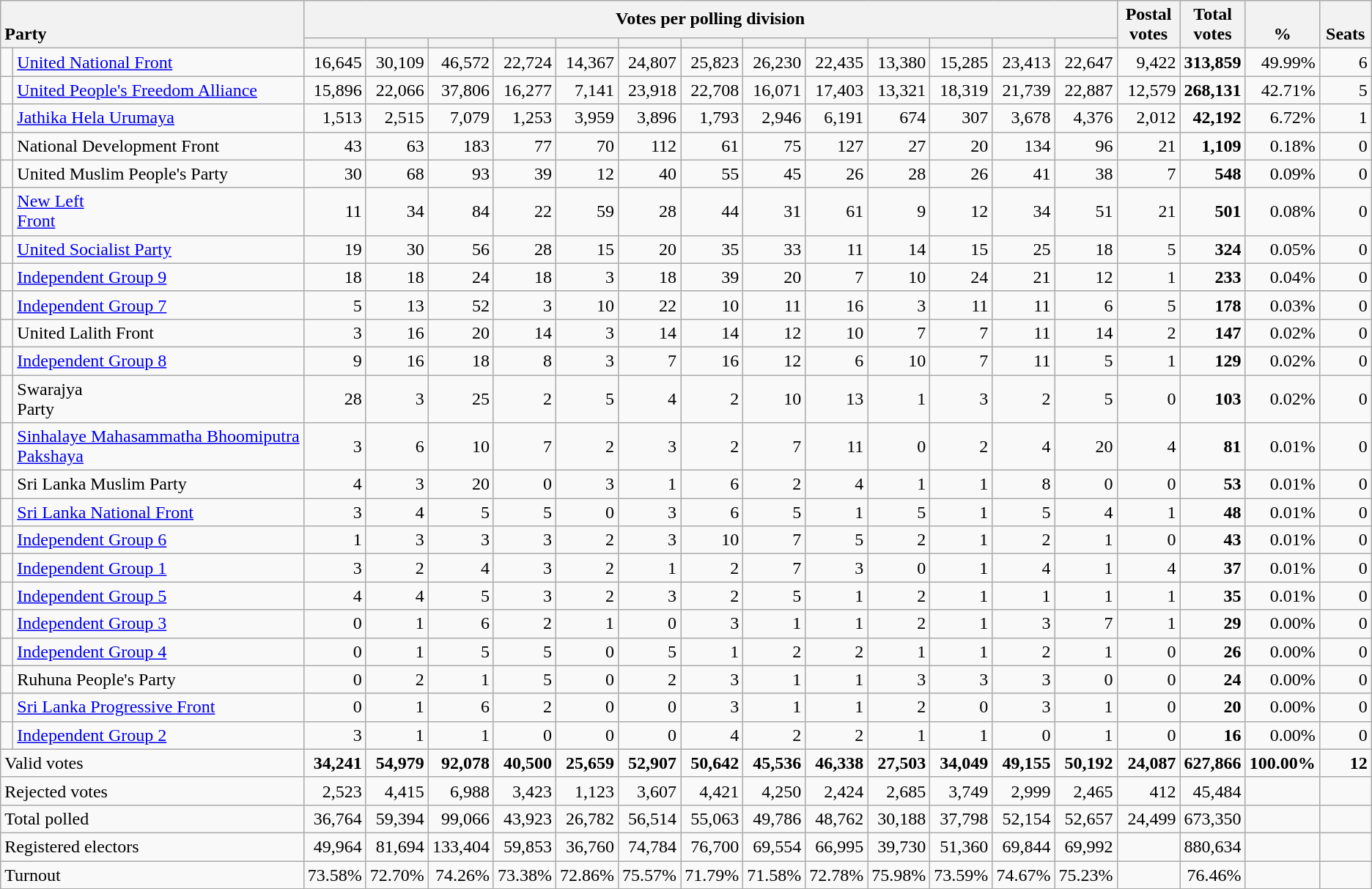<table class="wikitable" border="1" style="text-align:right;">
<tr>
<th style="text-align:left; vertical-align:bottom;" rowspan="2" colspan="2">Party</th>
<th colspan=13>Votes per polling division</th>
<th rowspan="2" style="vertical-align:bottom; text-align:center; width:50px;">Postal<br>votes</th>
<th rowspan="2" style="vertical-align:bottom; text-align:center; width:50px;">Total votes</th>
<th rowspan="2" style="vertical-align:bottom; text-align:center; width:50px;">%</th>
<th rowspan="2" style="vertical-align:bottom; text-align:center; width:40px;">Seats</th>
</tr>
<tr>
<th></th>
<th></th>
<th></th>
<th></th>
<th></th>
<th></th>
<th></th>
<th></th>
<th></th>
<th></th>
<th></th>
<th></th>
<th></th>
</tr>
<tr>
<td bgcolor=> </td>
<td align=left><a href='#'>United National Front</a></td>
<td>16,645</td>
<td>30,109</td>
<td>46,572</td>
<td>22,724</td>
<td>14,367</td>
<td>24,807</td>
<td>25,823</td>
<td>26,230</td>
<td>22,435</td>
<td>13,380</td>
<td>15,285</td>
<td>23,413</td>
<td>22,647</td>
<td>9,422</td>
<td><strong>313,859</strong></td>
<td>49.99%</td>
<td>6</td>
</tr>
<tr>
<td bgcolor=> </td>
<td align=left><a href='#'>United People's Freedom Alliance</a></td>
<td>15,896</td>
<td>22,066</td>
<td>37,806</td>
<td>16,277</td>
<td>7,141</td>
<td>23,918</td>
<td>22,708</td>
<td>16,071</td>
<td>17,403</td>
<td>13,321</td>
<td>18,319</td>
<td>21,739</td>
<td>22,887</td>
<td>12,579</td>
<td><strong>268,131</strong></td>
<td>42.71%</td>
<td>5</td>
</tr>
<tr>
<td bgcolor=> </td>
<td align=left><a href='#'>Jathika Hela Urumaya</a></td>
<td>1,513</td>
<td>2,515</td>
<td>7,079</td>
<td>1,253</td>
<td>3,959</td>
<td>3,896</td>
<td>1,793</td>
<td>2,946</td>
<td>6,191</td>
<td>674</td>
<td>307</td>
<td>3,678</td>
<td>4,376</td>
<td>2,012</td>
<td><strong>42,192</strong></td>
<td>6.72%</td>
<td>1</td>
</tr>
<tr>
<td bgcolor=> </td>
<td align=left>National Development Front</td>
<td>43</td>
<td>63</td>
<td>183</td>
<td>77</td>
<td>70</td>
<td>112</td>
<td>61</td>
<td>75</td>
<td>127</td>
<td>27</td>
<td>20</td>
<td>134</td>
<td>96</td>
<td>21</td>
<td><strong>1,109</strong></td>
<td>0.18%</td>
<td>0</td>
</tr>
<tr>
<td bgcolor=> </td>
<td align=left>United Muslim People's Party</td>
<td>30</td>
<td>68</td>
<td>93</td>
<td>39</td>
<td>12</td>
<td>40</td>
<td>55</td>
<td>45</td>
<td>26</td>
<td>28</td>
<td>26</td>
<td>41</td>
<td>38</td>
<td>7</td>
<td><strong>548</strong></td>
<td>0.09%</td>
<td>0</td>
</tr>
<tr>
<td bgcolor=> </td>
<td align=left><a href='#'>New Left<br>Front</a></td>
<td>11</td>
<td>34</td>
<td>84</td>
<td>22</td>
<td>59</td>
<td>28</td>
<td>44</td>
<td>31</td>
<td>61</td>
<td>9</td>
<td>12</td>
<td>34</td>
<td>51</td>
<td>21</td>
<td><strong>501</strong></td>
<td>0.08%</td>
<td>0</td>
</tr>
<tr>
<td bgcolor=> </td>
<td align=left><a href='#'>United Socialist Party</a></td>
<td>19</td>
<td>30</td>
<td>56</td>
<td>28</td>
<td>15</td>
<td>20</td>
<td>35</td>
<td>33</td>
<td>11</td>
<td>14</td>
<td>15</td>
<td>25</td>
<td>18</td>
<td>5</td>
<td><strong>324</strong></td>
<td>0.05%</td>
<td>0</td>
</tr>
<tr>
<td bgcolor=> </td>
<td align=left><a href='#'>Independent Group 9</a></td>
<td>18</td>
<td>18</td>
<td>24</td>
<td>18</td>
<td>3</td>
<td>18</td>
<td>39</td>
<td>20</td>
<td>7</td>
<td>10</td>
<td>24</td>
<td>21</td>
<td>12</td>
<td>1</td>
<td><strong>233</strong></td>
<td>0.04%</td>
<td>0</td>
</tr>
<tr>
<td bgcolor=> </td>
<td align=left><a href='#'>Independent Group 7</a></td>
<td>5</td>
<td>13</td>
<td>52</td>
<td>3</td>
<td>10</td>
<td>22</td>
<td>10</td>
<td>11</td>
<td>16</td>
<td>3</td>
<td>11</td>
<td>11</td>
<td>6</td>
<td>5</td>
<td><strong>178</strong></td>
<td>0.03%</td>
<td>0</td>
</tr>
<tr>
<td bgcolor=> </td>
<td align=left>United Lalith Front</td>
<td>3</td>
<td>16</td>
<td>20</td>
<td>14</td>
<td>3</td>
<td>14</td>
<td>14</td>
<td>12</td>
<td>10</td>
<td>7</td>
<td>7</td>
<td>11</td>
<td>14</td>
<td>2</td>
<td><strong>147</strong></td>
<td>0.02%</td>
<td>0</td>
</tr>
<tr>
<td bgcolor=> </td>
<td align=left><a href='#'>Independent Group 8</a></td>
<td>9</td>
<td>16</td>
<td>18</td>
<td>8</td>
<td>3</td>
<td>7</td>
<td>16</td>
<td>12</td>
<td>6</td>
<td>10</td>
<td>7</td>
<td>11</td>
<td>5</td>
<td>1</td>
<td><strong>129</strong></td>
<td>0.02%</td>
<td>0</td>
</tr>
<tr>
<td bgcolor=> </td>
<td align=left>Swarajya<br>Party</td>
<td>28</td>
<td>3</td>
<td>25</td>
<td>2</td>
<td>5</td>
<td>4</td>
<td>2</td>
<td>10</td>
<td>13</td>
<td>1</td>
<td>3</td>
<td>2</td>
<td>5</td>
<td>0</td>
<td><strong>103</strong></td>
<td>0.02%</td>
<td>0</td>
</tr>
<tr>
<td bgcolor=> </td>
<td align=left><a href='#'>Sinhalaye Mahasammatha Bhoomiputra Pakshaya</a></td>
<td>3</td>
<td>6</td>
<td>10</td>
<td>7</td>
<td>2</td>
<td>3</td>
<td>2</td>
<td>7</td>
<td>11</td>
<td>0</td>
<td>2</td>
<td>4</td>
<td>20</td>
<td>4</td>
<td><strong>81</strong></td>
<td>0.01%</td>
<td>0</td>
</tr>
<tr>
<td bgcolor=> </td>
<td align=left>Sri Lanka Muslim Party</td>
<td>4</td>
<td>3</td>
<td>20</td>
<td>0</td>
<td>3</td>
<td>1</td>
<td>6</td>
<td>2</td>
<td>4</td>
<td>1</td>
<td>1</td>
<td>8</td>
<td>0</td>
<td>0</td>
<td><strong>53</strong></td>
<td>0.01%</td>
<td>0</td>
</tr>
<tr>
<td bgcolor=> </td>
<td align=left><a href='#'>Sri Lanka National Front</a></td>
<td>3</td>
<td>4</td>
<td>5</td>
<td>5</td>
<td>0</td>
<td>3</td>
<td>6</td>
<td>5</td>
<td>1</td>
<td>5</td>
<td>1</td>
<td>5</td>
<td>4</td>
<td>1</td>
<td><strong>48</strong></td>
<td>0.01%</td>
<td>0</td>
</tr>
<tr>
<td bgcolor=> </td>
<td align=left><a href='#'>Independent Group 6</a></td>
<td>1</td>
<td>3</td>
<td>3</td>
<td>3</td>
<td>2</td>
<td>3</td>
<td>10</td>
<td>7</td>
<td>5</td>
<td>2</td>
<td>1</td>
<td>2</td>
<td>1</td>
<td>0</td>
<td><strong>43</strong></td>
<td>0.01%</td>
<td>0</td>
</tr>
<tr>
<td bgcolor=> </td>
<td align=left><a href='#'>Independent Group 1</a></td>
<td>3</td>
<td>2</td>
<td>4</td>
<td>3</td>
<td>2</td>
<td>1</td>
<td>2</td>
<td>7</td>
<td>3</td>
<td>0</td>
<td>1</td>
<td>4</td>
<td>1</td>
<td>4</td>
<td><strong>37</strong></td>
<td>0.01%</td>
<td>0</td>
</tr>
<tr>
<td bgcolor=> </td>
<td align=left><a href='#'>Independent Group 5</a></td>
<td>4</td>
<td>4</td>
<td>5</td>
<td>3</td>
<td>2</td>
<td>3</td>
<td>2</td>
<td>5</td>
<td>1</td>
<td>2</td>
<td>1</td>
<td>1</td>
<td>1</td>
<td>1</td>
<td><strong>35</strong></td>
<td>0.01%</td>
<td>0</td>
</tr>
<tr>
<td bgcolor=> </td>
<td align=left><a href='#'>Independent Group 3</a></td>
<td>0</td>
<td>1</td>
<td>6</td>
<td>2</td>
<td>1</td>
<td>0</td>
<td>3</td>
<td>1</td>
<td>1</td>
<td>2</td>
<td>1</td>
<td>3</td>
<td>7</td>
<td>1</td>
<td><strong>29</strong></td>
<td>0.00%</td>
<td>0</td>
</tr>
<tr>
<td bgcolor=> </td>
<td align=left><a href='#'>Independent Group 4</a></td>
<td>0</td>
<td>1</td>
<td>5</td>
<td>5</td>
<td>0</td>
<td>5</td>
<td>1</td>
<td>2</td>
<td>2</td>
<td>1</td>
<td>1</td>
<td>2</td>
<td>1</td>
<td>0</td>
<td><strong>26</strong></td>
<td>0.00%</td>
<td>0</td>
</tr>
<tr>
<td bgcolor=> </td>
<td align=left>Ruhuna People's Party</td>
<td>0</td>
<td>2</td>
<td>1</td>
<td>5</td>
<td>0</td>
<td>2</td>
<td>3</td>
<td>1</td>
<td>1</td>
<td>3</td>
<td>3</td>
<td>3</td>
<td>0</td>
<td>0</td>
<td><strong>24</strong></td>
<td>0.00%</td>
<td>0</td>
</tr>
<tr>
<td bgcolor=> </td>
<td align=left><a href='#'>Sri Lanka Progressive Front</a></td>
<td>0</td>
<td>1</td>
<td>6</td>
<td>2</td>
<td>0</td>
<td>0</td>
<td>3</td>
<td>1</td>
<td>1</td>
<td>2</td>
<td>0</td>
<td>3</td>
<td>1</td>
<td>0</td>
<td><strong>20</strong></td>
<td>0.00%</td>
<td>0</td>
</tr>
<tr>
<td bgcolor=> </td>
<td align=left><a href='#'>Independent Group 2</a></td>
<td>3</td>
<td>1</td>
<td>1</td>
<td>0</td>
<td>0</td>
<td>0</td>
<td>4</td>
<td>2</td>
<td>2</td>
<td>1</td>
<td>1</td>
<td>0</td>
<td>1</td>
<td>0</td>
<td><strong>16</strong></td>
<td>0.00%</td>
<td>0</td>
</tr>
<tr>
<td align=left colspan=2>Valid votes</td>
<td><strong>34,241</strong></td>
<td><strong>54,979</strong></td>
<td><strong>92,078</strong></td>
<td><strong>40,500</strong></td>
<td><strong>25,659</strong></td>
<td><strong>52,907</strong></td>
<td><strong>50,642</strong></td>
<td><strong>45,536</strong></td>
<td><strong>46,338</strong></td>
<td><strong>27,503</strong></td>
<td><strong>34,049</strong></td>
<td><strong>49,155</strong></td>
<td><strong>50,192</strong></td>
<td><strong>24,087</strong></td>
<td><strong>627,866</strong></td>
<td><strong>100.00%</strong></td>
<td><strong>12</strong></td>
</tr>
<tr>
<td align=left colspan=2>Rejected votes</td>
<td>2,523</td>
<td>4,415</td>
<td>6,988</td>
<td>3,423</td>
<td>1,123</td>
<td>3,607</td>
<td>4,421</td>
<td>4,250</td>
<td>2,424</td>
<td>2,685</td>
<td>3,749</td>
<td>2,999</td>
<td>2,465</td>
<td>412</td>
<td>45,484</td>
<td></td>
<td></td>
</tr>
<tr>
<td align=left colspan=2>Total polled</td>
<td>36,764</td>
<td>59,394</td>
<td>99,066</td>
<td>43,923</td>
<td>26,782</td>
<td>56,514</td>
<td>55,063</td>
<td>49,786</td>
<td>48,762</td>
<td>30,188</td>
<td>37,798</td>
<td>52,154</td>
<td>52,657</td>
<td>24,499</td>
<td>673,350</td>
<td></td>
<td></td>
</tr>
<tr>
<td align=left colspan=2>Registered electors</td>
<td>49,964</td>
<td>81,694</td>
<td>133,404</td>
<td>59,853</td>
<td>36,760</td>
<td>74,784</td>
<td>76,700</td>
<td>69,554</td>
<td>66,995</td>
<td>39,730</td>
<td>51,360</td>
<td>69,844</td>
<td>69,992</td>
<td></td>
<td>880,634</td>
<td></td>
<td></td>
</tr>
<tr>
<td align=left colspan=2>Turnout</td>
<td>73.58%</td>
<td>72.70%</td>
<td>74.26%</td>
<td>73.38%</td>
<td>72.86%</td>
<td>75.57%</td>
<td>71.79%</td>
<td>71.58%</td>
<td>72.78%</td>
<td>75.98%</td>
<td>73.59%</td>
<td>74.67%</td>
<td>75.23%</td>
<td></td>
<td>76.46%</td>
<td></td>
<td></td>
</tr>
</table>
